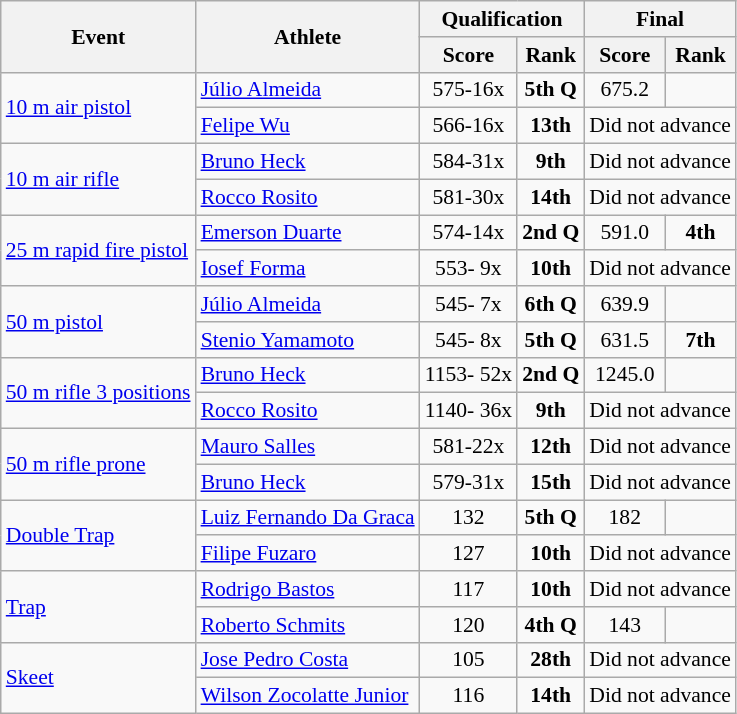<table class="wikitable" style="font-size:90%">
<tr>
<th rowspan="2">Event</th>
<th rowspan="2">Athlete</th>
<th colspan="2">Qualification</th>
<th colspan="2">Final</th>
</tr>
<tr>
<th>Score</th>
<th>Rank</th>
<th>Score</th>
<th>Rank</th>
</tr>
<tr>
<td rowspan=2><a href='#'>10 m air pistol</a></td>
<td><a href='#'>Júlio Almeida</a></td>
<td align=center>575-16x</td>
<td align=center><strong>5th Q</strong></td>
<td align=center>675.2</td>
<td align=center></td>
</tr>
<tr>
<td><a href='#'>Felipe Wu</a></td>
<td align=center>566-16x</td>
<td align=center><strong>13th</strong></td>
<td align=center colspan=2>Did not advance</td>
</tr>
<tr>
<td rowspan=2><a href='#'>10 m air rifle</a></td>
<td><a href='#'>Bruno Heck</a></td>
<td align=center>584-31x</td>
<td align=center><strong>9th</strong></td>
<td align=center colspan=2>Did not advance</td>
</tr>
<tr>
<td><a href='#'>Rocco Rosito</a></td>
<td align=center>581-30x</td>
<td align=center><strong>14th</strong></td>
<td align=center colspan=2>Did not advance</td>
</tr>
<tr>
<td rowspan=2><a href='#'>25 m rapid fire pistol</a></td>
<td><a href='#'>Emerson Duarte</a></td>
<td align=center>574-14x</td>
<td align=center><strong>2nd Q</strong></td>
<td align=center>591.0</td>
<td align=center><strong>4th</strong></td>
</tr>
<tr>
<td><a href='#'>Iosef Forma</a></td>
<td align=center>553- 9x</td>
<td align=center><strong>10th</strong></td>
<td align=center colspan=2>Did not advance</td>
</tr>
<tr>
<td rowspan=2><a href='#'>50 m pistol</a></td>
<td><a href='#'>Júlio Almeida</a></td>
<td align=center>545- 7x</td>
<td align=center><strong>6th Q</strong></td>
<td align=center>639.9</td>
<td align=center></td>
</tr>
<tr>
<td><a href='#'>Stenio Yamamoto</a></td>
<td align=center>545- 8x</td>
<td align=center><strong>5th Q</strong></td>
<td align=center>631.5</td>
<td align=center><strong>7th</strong></td>
</tr>
<tr>
<td rowspan=2><a href='#'>50 m rifle 3 positions</a></td>
<td><a href='#'>Bruno Heck</a></td>
<td align=center>1153- 52x</td>
<td align=center><strong>2nd Q</strong></td>
<td align=center>1245.0</td>
<td align=center></td>
</tr>
<tr>
<td><a href='#'>Rocco Rosito</a></td>
<td align=center>1140- 36x</td>
<td align=center><strong>9th</strong></td>
<td align=center colspan=2>Did not advance</td>
</tr>
<tr>
<td rowspan=2><a href='#'>50 m rifle prone</a></td>
<td><a href='#'>Mauro Salles</a></td>
<td align=center>581-22x</td>
<td align=center><strong>12th</strong></td>
<td align=center colspan=2>Did not advance</td>
</tr>
<tr>
<td><a href='#'>Bruno Heck</a></td>
<td align=center>579-31x</td>
<td align=center><strong>15th</strong></td>
<td align=center colspan=2>Did not advance</td>
</tr>
<tr>
<td rowspan=2><a href='#'>Double Trap</a></td>
<td><a href='#'>Luiz Fernando Da Graca</a></td>
<td align=center>132</td>
<td align=center><strong>5th Q</strong></td>
<td align=center>182</td>
<td align=center></td>
</tr>
<tr>
<td><a href='#'>Filipe Fuzaro</a></td>
<td align=center>127</td>
<td align=center><strong>10th</strong></td>
<td align=center colspan=2>Did not advance</td>
</tr>
<tr>
<td rowspan=2><a href='#'>Trap</a></td>
<td><a href='#'>Rodrigo Bastos</a></td>
<td align=center>117</td>
<td align=center><strong>10th</strong></td>
<td align=center colspan=2>Did not advance</td>
</tr>
<tr>
<td><a href='#'>Roberto Schmits</a></td>
<td align=center>120</td>
<td align=center><strong>4th Q</strong></td>
<td align=center>143</td>
<td align=center></td>
</tr>
<tr>
<td rowspan=2><a href='#'>Skeet</a></td>
<td><a href='#'>Jose Pedro Costa</a></td>
<td align=center>105</td>
<td align=center><strong>28th</strong></td>
<td align=center colspan=2>Did not advance</td>
</tr>
<tr>
<td><a href='#'>Wilson Zocolatte Junior</a></td>
<td align=center>116</td>
<td align=center><strong>14th</strong></td>
<td align=center colspan=2>Did not advance</td>
</tr>
</table>
